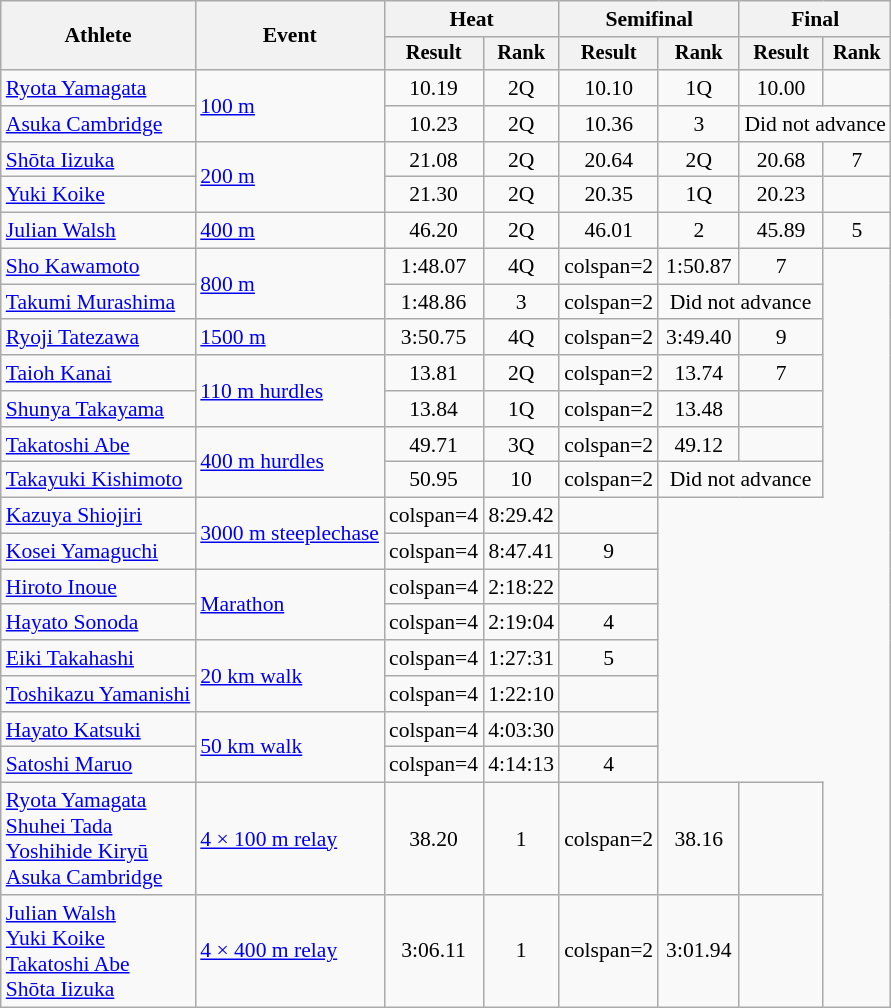<table class="wikitable" style="font-size:90%">
<tr>
<th rowspan="2">Athlete</th>
<th rowspan="2">Event</th>
<th colspan="2">Heat</th>
<th colspan="2">Semifinal</th>
<th colspan="2">Final</th>
</tr>
<tr style="font-size:95%">
<th>Result</th>
<th>Rank</th>
<th>Result</th>
<th>Rank</th>
<th>Result</th>
<th>Rank</th>
</tr>
<tr style="text-align:center">
<td style="text-align:left"><a href='#'>Ryota Yamagata</a></td>
<td style="text-align:left" rowspan=2><a href='#'>100 m</a></td>
<td>10.19</td>
<td>2Q</td>
<td>10.10</td>
<td>1Q</td>
<td>10.00</td>
<td></td>
</tr>
<tr style="text-align:center">
<td style="text-align:left"><a href='#'>Asuka Cambridge</a></td>
<td>10.23</td>
<td>2Q</td>
<td>10.36</td>
<td>3</td>
<td colspan=3>Did not advance</td>
</tr>
<tr style="text-align:center">
<td style="text-align:left"><a href='#'>Shōta Iizuka</a></td>
<td style="text-align:left" rowspan=2><a href='#'>200 m</a></td>
<td>21.08</td>
<td>2Q</td>
<td>20.64</td>
<td>2Q</td>
<td>20.68</td>
<td>7</td>
</tr>
<tr style="text-align:center">
<td style="text-align:left"><a href='#'>Yuki Koike</a></td>
<td>21.30</td>
<td>2Q</td>
<td>20.35</td>
<td>1Q</td>
<td>20.23</td>
<td></td>
</tr>
<tr style="text-align:center">
<td style="text-align:left"><a href='#'>Julian Walsh</a></td>
<td style="text-align:left"><a href='#'>400 m</a></td>
<td>46.20</td>
<td>2Q</td>
<td>46.01</td>
<td>2</td>
<td>45.89</td>
<td>5</td>
</tr>
<tr style="text-align:center">
<td style="text-align:left"><a href='#'>Sho Kawamoto</a></td>
<td style="text-align:left" rowspan=2><a href='#'>800 m</a></td>
<td>1:48.07</td>
<td>4Q</td>
<td>colspan=2 </td>
<td>1:50.87</td>
<td>7</td>
</tr>
<tr style="text-align:center">
<td style="text-align:left"><a href='#'>Takumi Murashima</a></td>
<td>1:48.86</td>
<td>3</td>
<td>colspan=2 </td>
<td colspan=2>Did not advance</td>
</tr>
<tr style="text-align:center">
<td style="text-align:left"><a href='#'>Ryoji Tatezawa</a></td>
<td style="text-align:left"><a href='#'>1500 m</a></td>
<td>3:50.75</td>
<td>4Q</td>
<td>colspan=2 </td>
<td>3:49.40</td>
<td>9</td>
</tr>
<tr style="text-align:center">
<td style="text-align:left"><a href='#'>Taioh Kanai</a></td>
<td style="text-align:left" rowspan=2><a href='#'>110 m hurdles</a></td>
<td>13.81</td>
<td>2Q</td>
<td>colspan=2 </td>
<td>13.74</td>
<td>7</td>
</tr>
<tr style="text-align:center">
<td style="text-align:left"><a href='#'>Shunya Takayama</a></td>
<td>13.84</td>
<td>1Q</td>
<td>colspan=2 </td>
<td>13.48</td>
<td></td>
</tr>
<tr style="text-align:center">
<td style="text-align:left"><a href='#'>Takatoshi Abe</a></td>
<td style="text-align:left" rowspan=2><a href='#'>400 m hurdles</a></td>
<td>49.71</td>
<td>3Q</td>
<td>colspan=2 </td>
<td>49.12</td>
<td></td>
</tr>
<tr style="text-align:center">
<td style="text-align:left"><a href='#'>Takayuki Kishimoto</a></td>
<td>50.95</td>
<td>10</td>
<td>colspan=2 </td>
<td colspan=2>Did not advance</td>
</tr>
<tr style="text-align:center">
<td style="text-align:left"><a href='#'>Kazuya Shiojiri</a></td>
<td style="text-align:left" rowspan=2><a href='#'>3000 m steeplechase</a></td>
<td>colspan=4 </td>
<td>8:29.42</td>
<td></td>
</tr>
<tr style="text-align:center">
<td style="text-align:left"><a href='#'>Kosei Yamaguchi</a></td>
<td>colspan=4 </td>
<td>8:47.41</td>
<td>9</td>
</tr>
<tr style="text-align:center">
<td style="text-align:left"><a href='#'>Hiroto Inoue</a></td>
<td style="text-align:left" rowspan=2><a href='#'>Marathon</a></td>
<td>colspan=4 </td>
<td>2:18:22</td>
<td></td>
</tr>
<tr style="text-align:center">
<td style="text-align:left"><a href='#'>Hayato Sonoda</a></td>
<td>colspan=4 </td>
<td>2:19:04</td>
<td>4</td>
</tr>
<tr style="text-align:center">
<td style="text-align:left"><a href='#'>Eiki Takahashi</a></td>
<td style="text-align:left" rowspan=2><a href='#'>20 km walk</a></td>
<td>colspan=4 </td>
<td>1:27:31</td>
<td>5</td>
</tr>
<tr style="text-align:center">
<td style="text-align:left"><a href='#'>Toshikazu Yamanishi</a></td>
<td>colspan=4 </td>
<td>1:22:10</td>
<td></td>
</tr>
<tr style="text-align:center">
<td style="text-align:left"><a href='#'>Hayato Katsuki</a></td>
<td style="text-align:left" rowspan=2><a href='#'>50 km walk</a></td>
<td>colspan=4 </td>
<td>4:03:30</td>
<td></td>
</tr>
<tr style="text-align:center">
<td style="text-align:left"><a href='#'>Satoshi Maruo</a></td>
<td>colspan=4 </td>
<td>4:14:13</td>
<td>4</td>
</tr>
<tr style="text-align:center">
<td style="text-align:left"><a href='#'>Ryota Yamagata</a><br><a href='#'>Shuhei Tada</a><br><a href='#'>Yoshihide Kiryū</a><br><a href='#'>Asuka Cambridge</a></td>
<td style="text-align:left"><a href='#'>4 × 100 m relay</a></td>
<td>38.20</td>
<td>1</td>
<td>colspan=2 </td>
<td>38.16</td>
<td></td>
</tr>
<tr style="text-align:center">
<td style="text-align:left"><a href='#'>Julian Walsh</a><br><a href='#'>Yuki Koike</a><br><a href='#'>Takatoshi Abe</a><br><a href='#'>Shōta Iizuka</a></td>
<td style="text-align:left"><a href='#'>4 × 400 m relay</a></td>
<td>3:06.11</td>
<td>1</td>
<td>colspan=2 </td>
<td>3:01.94</td>
<td></td>
</tr>
</table>
